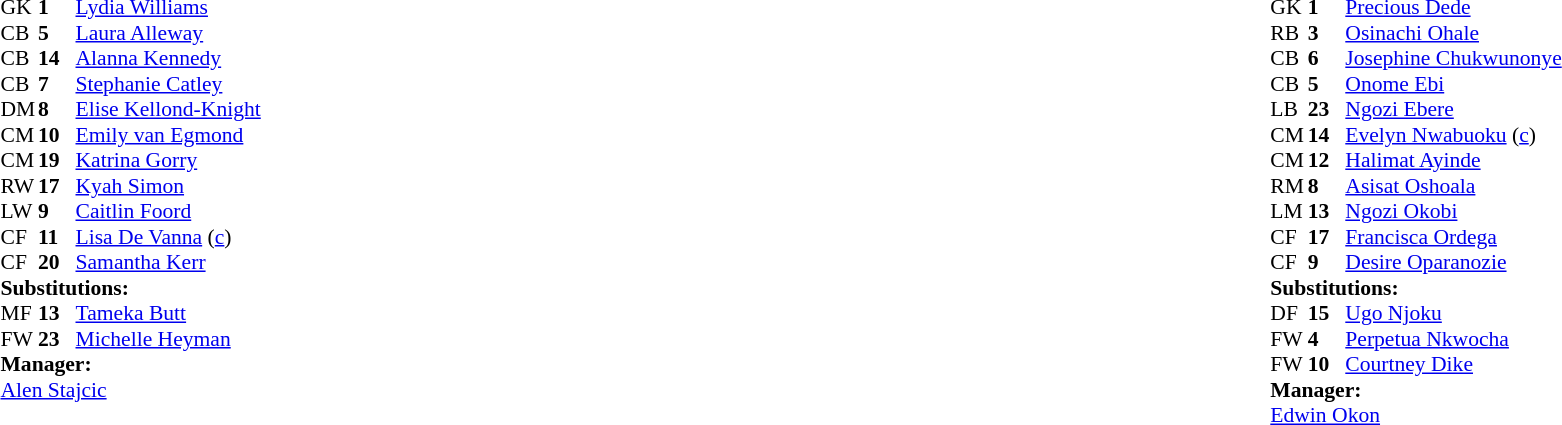<table width="100%">
<tr>
<td valign="top" width="50%"><br><table style="font-size: 90%" cellspacing="0" cellpadding="0">
<tr>
<th width="25"></th>
<th width="25"></th>
</tr>
<tr>
<td>GK</td>
<td><strong>1</strong></td>
<td><a href='#'>Lydia Williams</a></td>
</tr>
<tr>
<td>CB</td>
<td><strong>5</strong></td>
<td><a href='#'>Laura Alleway</a></td>
</tr>
<tr>
<td>CB</td>
<td><strong>14</strong></td>
<td><a href='#'>Alanna Kennedy</a></td>
</tr>
<tr>
<td>CB</td>
<td><strong>7</strong></td>
<td><a href='#'>Stephanie Catley</a></td>
</tr>
<tr>
<td>DM</td>
<td><strong>8</strong></td>
<td><a href='#'>Elise Kellond-Knight</a></td>
</tr>
<tr>
<td>CM</td>
<td><strong>10</strong></td>
<td><a href='#'>Emily van Egmond</a></td>
</tr>
<tr>
<td>CM</td>
<td><strong>19</strong></td>
<td><a href='#'>Katrina Gorry</a></td>
<td></td>
<td></td>
</tr>
<tr>
<td>RW</td>
<td><strong>17</strong></td>
<td><a href='#'>Kyah Simon</a></td>
<td></td>
<td></td>
</tr>
<tr>
<td>LW</td>
<td><strong>9</strong></td>
<td><a href='#'>Caitlin Foord</a></td>
</tr>
<tr>
<td>CF</td>
<td><strong>11</strong></td>
<td><a href='#'>Lisa De Vanna</a> (<a href='#'>c</a>)</td>
</tr>
<tr>
<td>CF</td>
<td><strong>20</strong></td>
<td><a href='#'>Samantha Kerr</a></td>
</tr>
<tr>
<td colspan=3><strong>Substitutions:</strong></td>
</tr>
<tr>
<td>MF</td>
<td><strong>13</strong></td>
<td><a href='#'>Tameka Butt</a></td>
<td></td>
<td></td>
</tr>
<tr>
<td>FW</td>
<td><strong>23</strong></td>
<td><a href='#'>Michelle Heyman</a></td>
<td></td>
<td></td>
</tr>
<tr>
<td colspan=3><strong>Manager:</strong></td>
</tr>
<tr>
<td colspan=3><a href='#'>Alen Stajcic</a></td>
</tr>
</table>
</td>
<td valign="top"></td>
<td valign="top" width="50%"><br><table style="font-size: 90%" cellspacing="0" cellpadding="0" align="center">
<tr>
<th width=25></th>
<th width=25></th>
</tr>
<tr>
<td>GK</td>
<td><strong>1</strong></td>
<td><a href='#'>Precious Dede</a></td>
</tr>
<tr>
<td>RB</td>
<td><strong>3</strong></td>
<td><a href='#'>Osinachi Ohale</a></td>
<td></td>
<td></td>
</tr>
<tr>
<td>CB</td>
<td><strong>6</strong></td>
<td><a href='#'>Josephine Chukwunonye</a> </td>
<td></td>
</tr>
<tr>
<td>CB</td>
<td><strong>5</strong></td>
<td><a href='#'>Onome Ebi</a></td>
</tr>
<tr>
<td>LB</td>
<td><strong>23</strong></td>
<td><a href='#'>Ngozi Ebere</a></td>
</tr>
<tr>
<td>CM</td>
<td><strong>14</strong></td>
<td><a href='#'>Evelyn Nwabuoku</a> (<a href='#'>c</a>)</td>
<td></td>
</tr>
<tr>
<td>CM</td>
<td><strong>12</strong></td>
<td><a href='#'>Halimat Ayinde</a></td>
</tr>
<tr>
<td>RM</td>
<td><strong>8</strong></td>
<td><a href='#'>Asisat Oshoala</a></td>
<td></td>
<td></td>
</tr>
<tr>
<td>LM</td>
<td><strong>13</strong></td>
<td><a href='#'>Ngozi Okobi</a></td>
</tr>
<tr>
<td>CF</td>
<td><strong>17</strong></td>
<td><a href='#'>Francisca Ordega</a></td>
</tr>
<tr>
<td>CF</td>
<td><strong>9</strong></td>
<td><a href='#'>Desire Oparanozie</a></td>
<td></td>
<td></td>
</tr>
<tr>
<td colspan=3><strong>Substitutions:</strong></td>
</tr>
<tr>
<td>DF</td>
<td><strong>15</strong></td>
<td><a href='#'>Ugo Njoku</a></td>
<td></td>
<td></td>
</tr>
<tr>
<td>FW</td>
<td><strong>4</strong></td>
<td><a href='#'>Perpetua Nkwocha</a></td>
<td></td>
<td></td>
</tr>
<tr>
<td>FW</td>
<td><strong>10</strong></td>
<td><a href='#'>Courtney Dike</a></td>
<td></td>
<td></td>
</tr>
<tr>
<td colspan=3><strong>Manager:</strong></td>
</tr>
<tr>
<td colspan=3><a href='#'>Edwin Okon</a></td>
</tr>
</table>
</td>
</tr>
</table>
